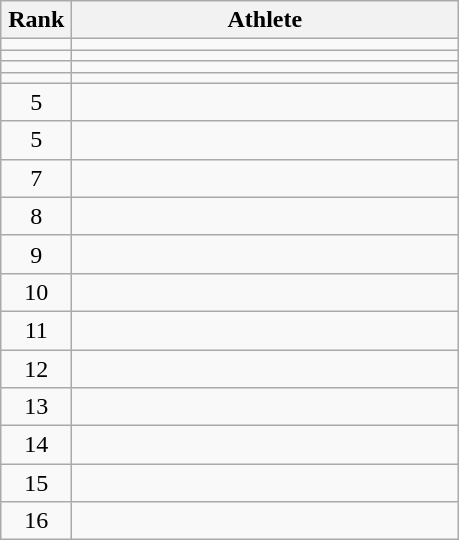<table class="wikitable" style="text-align: center;">
<tr>
<th width=40>Rank</th>
<th width=250>Athlete</th>
</tr>
<tr>
<td></td>
<td align="left"></td>
</tr>
<tr>
<td></td>
<td align="left"></td>
</tr>
<tr>
<td></td>
<td align="left"></td>
</tr>
<tr>
<td></td>
<td align="left"></td>
</tr>
<tr>
<td>5</td>
<td align="left"></td>
</tr>
<tr>
<td>5</td>
<td align="left"></td>
</tr>
<tr>
<td>7</td>
<td align="left"></td>
</tr>
<tr>
<td>8</td>
<td align="left"></td>
</tr>
<tr>
<td>9</td>
<td align="left"></td>
</tr>
<tr>
<td>10</td>
<td align="left"></td>
</tr>
<tr>
<td>11</td>
<td align="left"></td>
</tr>
<tr>
<td>12</td>
<td align="left"></td>
</tr>
<tr>
<td>13</td>
<td align="left"></td>
</tr>
<tr>
<td>14</td>
<td align="left"></td>
</tr>
<tr>
<td>15</td>
<td align="left"></td>
</tr>
<tr>
<td>16</td>
<td align="left"></td>
</tr>
</table>
